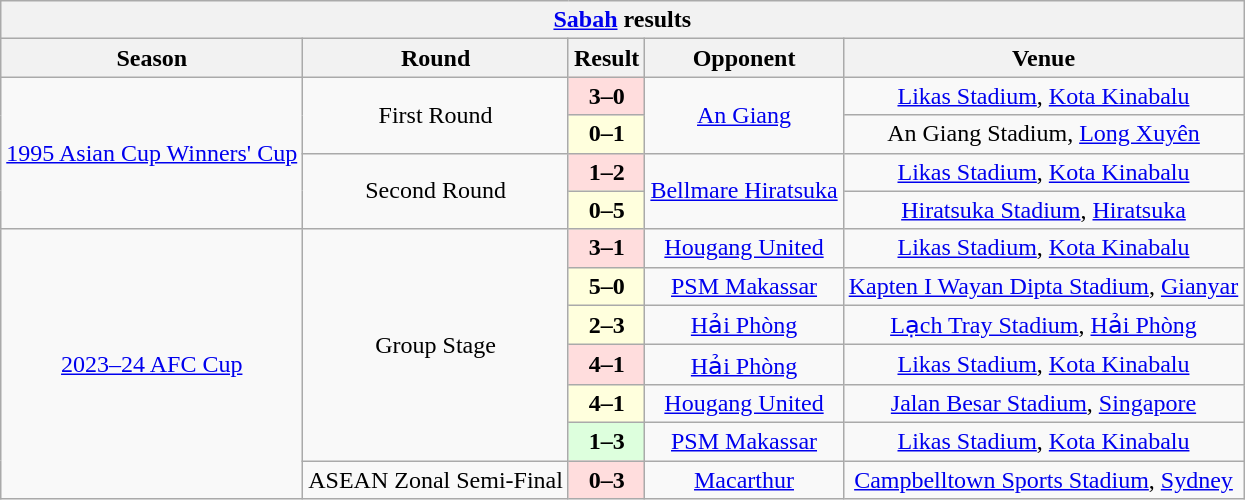<table class="wikitable" style="text-align:center">
<tr>
<th colspan=5><a href='#'>Sabah</a> results</th>
</tr>
<tr>
<th>Season</th>
<th>Round</th>
<th>Result</th>
<th>Opponent</th>
<th>Venue</th>
</tr>
<tr align=center>
<td rowspan="4"><a href='#'>1995 Asian Cup Winners' Cup</a></td>
<td rowspan=2>First Round</td>
<td bgcolor=#ffdddd><strong>3–0</strong></td>
<td rowspan="2"> <a href='#'>An Giang</a></td>
<td><a href='#'>Likas Stadium</a>, <a href='#'>Kota Kinabalu</a></td>
</tr>
<tr>
<td bgcolor=#ffffdd><strong>0–1</strong></td>
<td>An Giang Stadium, <a href='#'>Long Xuyên</a></td>
</tr>
<tr align="center">
<td rowspan="2">Second Round</td>
<td bgcolor="#ffdddd"><strong>1–2</strong></td>
<td rowspan="2"> <a href='#'>Bellmare Hiratsuka</a></td>
<td><a href='#'>Likas Stadium</a>, <a href='#'>Kota Kinabalu</a></td>
</tr>
<tr>
<td bgcolor=#ffffdd><strong>0–5</strong></td>
<td><a href='#'>Hiratsuka Stadium</a>, <a href='#'>Hiratsuka</a></td>
</tr>
<tr align=center>
<td rowspan="7" align=center><a href='#'>2023–24 AFC Cup</a></td>
<td rowspan="6">Group Stage</td>
<td bgcolor=#ffdddd><strong>3–1</strong></td>
<td> <a href='#'>Hougang United</a></td>
<td><a href='#'>Likas Stadium</a>, <a href='#'>Kota Kinabalu</a></td>
</tr>
<tr align=center>
<td bgcolor=#ffffdd><strong>5–0</strong></td>
<td> <a href='#'>PSM Makassar</a></td>
<td><a href='#'>Kapten I Wayan Dipta Stadium</a>, <a href='#'>Gianyar</a></td>
</tr>
<tr align=center>
<td bgcolor=#ffffdd><strong>2–3</strong></td>
<td> <a href='#'>Hải Phòng</a></td>
<td><a href='#'>Lạch Tray Stadium</a>, <a href='#'>Hải Phòng</a></td>
</tr>
<tr align=center>
<td bgcolor=#ffdddd><strong>4–1</strong></td>
<td> <a href='#'>Hải Phòng</a></td>
<td><a href='#'>Likas Stadium</a>, <a href='#'>Kota Kinabalu</a></td>
</tr>
<tr align=center>
<td bgcolor=#ffffdd><strong>4–1</strong></td>
<td> <a href='#'>Hougang United</a></td>
<td><a href='#'>Jalan Besar Stadium</a>, <a href='#'>Singapore</a></td>
</tr>
<tr align=center>
<td bgcolor=#ddffdd><strong>1–3</strong></td>
<td> <a href='#'>PSM Makassar</a></td>
<td><a href='#'>Likas Stadium</a>, <a href='#'>Kota Kinabalu</a></td>
</tr>
<tr align=center>
<td>ASEAN Zonal Semi-Final</td>
<td bgcolor=#ffdddd><strong>0–3</strong></td>
<td> <a href='#'>Macarthur</a></td>
<td><a href='#'>Campbelltown Sports Stadium</a>, <a href='#'>Sydney</a></td>
</tr>
</table>
